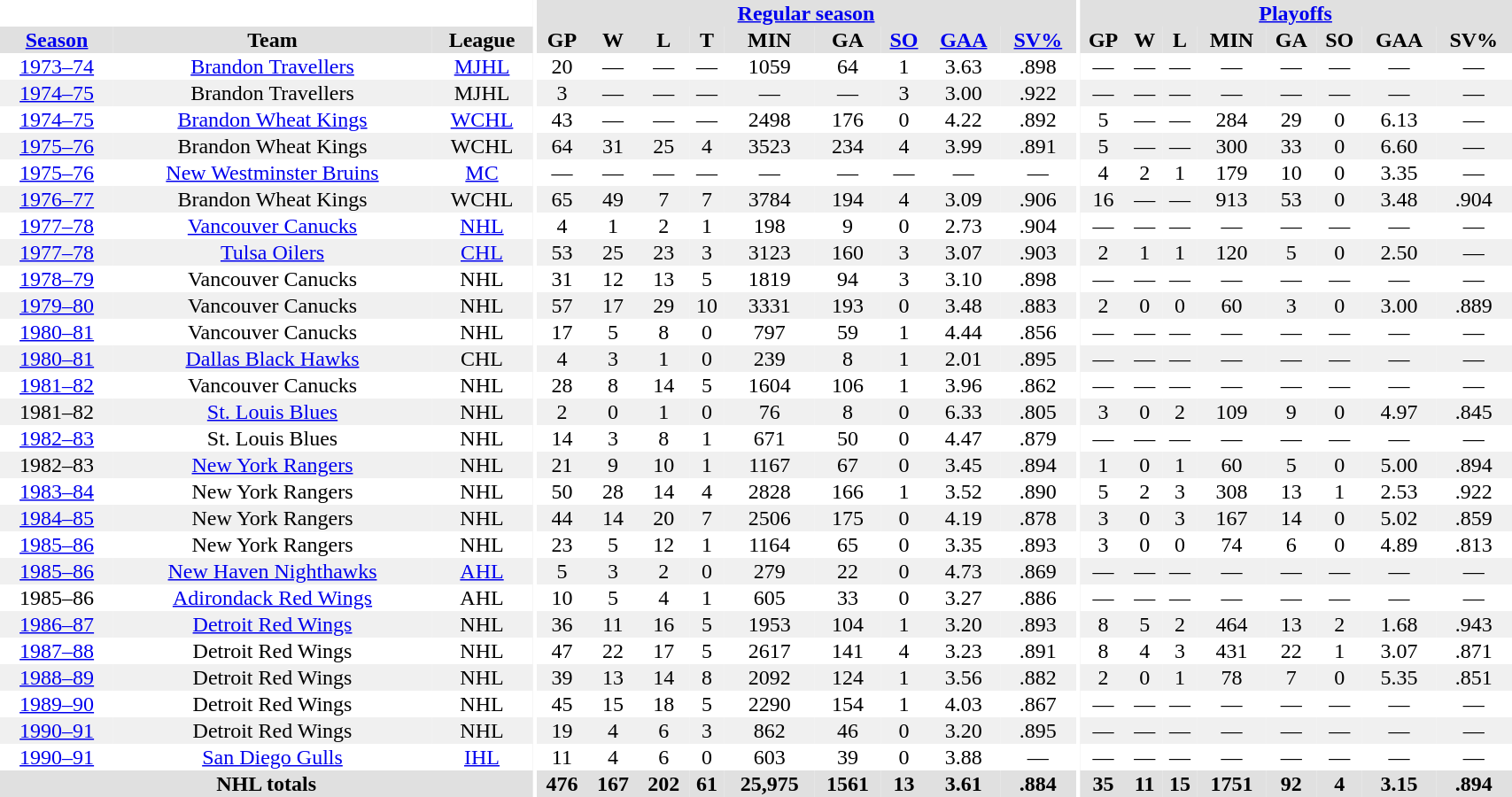<table border="0" cellpadding="1" cellspacing="0" style="width:90%; text-align:center;">
<tr bgcolor="#e0e0e0">
<th colspan="3" bgcolor="#ffffff"></th>
<th rowspan="99" bgcolor="#ffffff"></th>
<th colspan="9" bgcolor="#e0e0e0"><a href='#'>Regular season</a></th>
<th rowspan="99" bgcolor="#ffffff"></th>
<th colspan="8" bgcolor="#e0e0e0"><a href='#'>Playoffs</a></th>
</tr>
<tr bgcolor="#e0e0e0">
<th><a href='#'>Season</a></th>
<th>Team</th>
<th>League</th>
<th>GP</th>
<th>W</th>
<th>L</th>
<th>T</th>
<th>MIN</th>
<th>GA</th>
<th><a href='#'>SO</a></th>
<th><a href='#'>GAA</a></th>
<th><a href='#'>SV%</a></th>
<th>GP</th>
<th>W</th>
<th>L</th>
<th>MIN</th>
<th>GA</th>
<th>SO</th>
<th>GAA</th>
<th>SV%</th>
</tr>
<tr>
<td><a href='#'>1973–74</a></td>
<td><a href='#'>Brandon Travellers</a></td>
<td><a href='#'>MJHL</a></td>
<td>20</td>
<td>—</td>
<td>—</td>
<td>—</td>
<td>1059</td>
<td>64</td>
<td>1</td>
<td>3.63</td>
<td>.898</td>
<td>—</td>
<td>—</td>
<td>—</td>
<td>—</td>
<td>—</td>
<td>—</td>
<td>—</td>
<td>—</td>
</tr>
<tr bgcolor="#f0f0f0">
<td><a href='#'>1974–75</a></td>
<td>Brandon Travellers</td>
<td>MJHL</td>
<td>3</td>
<td>—</td>
<td>—</td>
<td>—</td>
<td>—</td>
<td>—</td>
<td>3</td>
<td>3.00</td>
<td>.922</td>
<td>—</td>
<td>—</td>
<td>—</td>
<td>—</td>
<td>—</td>
<td>—</td>
<td>—</td>
<td>—</td>
</tr>
<tr>
<td><a href='#'>1974–75</a></td>
<td><a href='#'>Brandon Wheat Kings</a></td>
<td><a href='#'>WCHL</a></td>
<td>43</td>
<td>—</td>
<td>—</td>
<td>—</td>
<td>2498</td>
<td>176</td>
<td>0</td>
<td>4.22</td>
<td>.892</td>
<td>5</td>
<td>—</td>
<td>—</td>
<td>284</td>
<td>29</td>
<td>0</td>
<td>6.13</td>
<td>—</td>
</tr>
<tr bgcolor="#f0f0f0">
<td><a href='#'>1975–76</a></td>
<td>Brandon Wheat Kings</td>
<td>WCHL</td>
<td>64</td>
<td>31</td>
<td>25</td>
<td>4</td>
<td>3523</td>
<td>234</td>
<td>4</td>
<td>3.99</td>
<td>.891</td>
<td>5</td>
<td>—</td>
<td>—</td>
<td>300</td>
<td>33</td>
<td>0</td>
<td>6.60</td>
<td>—</td>
</tr>
<tr>
<td><a href='#'>1975–76</a></td>
<td><a href='#'>New Westminster Bruins</a></td>
<td><a href='#'>MC</a></td>
<td>—</td>
<td>—</td>
<td>—</td>
<td>—</td>
<td>—</td>
<td>—</td>
<td>—</td>
<td>—</td>
<td>—</td>
<td>4</td>
<td>2</td>
<td>1</td>
<td>179</td>
<td>10</td>
<td>0</td>
<td>3.35</td>
<td>—</td>
</tr>
<tr bgcolor="#f0f0f0">
<td><a href='#'>1976–77</a></td>
<td>Brandon Wheat Kings</td>
<td>WCHL</td>
<td>65</td>
<td>49</td>
<td>7</td>
<td>7</td>
<td>3784</td>
<td>194</td>
<td>4</td>
<td>3.09</td>
<td>.906</td>
<td>16</td>
<td>—</td>
<td>—</td>
<td>913</td>
<td>53</td>
<td>0</td>
<td>3.48</td>
<td>.904</td>
</tr>
<tr>
<td><a href='#'>1977–78</a></td>
<td><a href='#'>Vancouver Canucks</a></td>
<td><a href='#'>NHL</a></td>
<td>4</td>
<td>1</td>
<td>2</td>
<td>1</td>
<td>198</td>
<td>9</td>
<td>0</td>
<td>2.73</td>
<td>.904</td>
<td>—</td>
<td>—</td>
<td>—</td>
<td>—</td>
<td>—</td>
<td>—</td>
<td>—</td>
<td>—</td>
</tr>
<tr bgcolor="#f0f0f0">
<td><a href='#'>1977–78</a></td>
<td><a href='#'>Tulsa Oilers</a></td>
<td><a href='#'>CHL</a></td>
<td>53</td>
<td>25</td>
<td>23</td>
<td>3</td>
<td>3123</td>
<td>160</td>
<td>3</td>
<td>3.07</td>
<td>.903</td>
<td>2</td>
<td>1</td>
<td>1</td>
<td>120</td>
<td>5</td>
<td>0</td>
<td>2.50</td>
<td>—</td>
</tr>
<tr>
<td><a href='#'>1978–79</a></td>
<td>Vancouver Canucks</td>
<td>NHL</td>
<td>31</td>
<td>12</td>
<td>13</td>
<td>5</td>
<td>1819</td>
<td>94</td>
<td>3</td>
<td>3.10</td>
<td>.898</td>
<td>—</td>
<td>—</td>
<td>—</td>
<td>—</td>
<td>—</td>
<td>—</td>
<td>—</td>
<td>—</td>
</tr>
<tr bgcolor="#f0f0f0">
<td><a href='#'>1979–80</a></td>
<td>Vancouver Canucks</td>
<td>NHL</td>
<td>57</td>
<td>17</td>
<td>29</td>
<td>10</td>
<td>3331</td>
<td>193</td>
<td>0</td>
<td>3.48</td>
<td>.883</td>
<td>2</td>
<td>0</td>
<td>0</td>
<td>60</td>
<td>3</td>
<td>0</td>
<td>3.00</td>
<td>.889</td>
</tr>
<tr>
<td><a href='#'>1980–81</a></td>
<td>Vancouver Canucks</td>
<td>NHL</td>
<td>17</td>
<td>5</td>
<td>8</td>
<td>0</td>
<td>797</td>
<td>59</td>
<td>1</td>
<td>4.44</td>
<td>.856</td>
<td>—</td>
<td>—</td>
<td>—</td>
<td>—</td>
<td>—</td>
<td>—</td>
<td>—</td>
<td>—</td>
</tr>
<tr bgcolor="#f0f0f0">
<td><a href='#'>1980–81</a></td>
<td><a href='#'>Dallas Black Hawks</a></td>
<td>CHL</td>
<td>4</td>
<td>3</td>
<td>1</td>
<td>0</td>
<td>239</td>
<td>8</td>
<td>1</td>
<td>2.01</td>
<td>.895</td>
<td>—</td>
<td>—</td>
<td>—</td>
<td>—</td>
<td>—</td>
<td>—</td>
<td>—</td>
<td>—</td>
</tr>
<tr>
<td><a href='#'>1981–82</a></td>
<td>Vancouver Canucks</td>
<td>NHL</td>
<td>28</td>
<td>8</td>
<td>14</td>
<td>5</td>
<td>1604</td>
<td>106</td>
<td>1</td>
<td>3.96</td>
<td>.862</td>
<td>—</td>
<td>—</td>
<td>—</td>
<td>—</td>
<td>—</td>
<td>—</td>
<td>—</td>
<td>—</td>
</tr>
<tr bgcolor="#f0f0f0">
<td>1981–82</td>
<td><a href='#'>St. Louis Blues</a></td>
<td>NHL</td>
<td>2</td>
<td>0</td>
<td>1</td>
<td>0</td>
<td>76</td>
<td>8</td>
<td>0</td>
<td>6.33</td>
<td>.805</td>
<td>3</td>
<td>0</td>
<td>2</td>
<td>109</td>
<td>9</td>
<td>0</td>
<td>4.97</td>
<td>.845</td>
</tr>
<tr>
<td><a href='#'>1982–83</a></td>
<td>St. Louis Blues</td>
<td>NHL</td>
<td>14</td>
<td>3</td>
<td>8</td>
<td>1</td>
<td>671</td>
<td>50</td>
<td>0</td>
<td>4.47</td>
<td>.879</td>
<td>—</td>
<td>—</td>
<td>—</td>
<td>—</td>
<td>—</td>
<td>—</td>
<td>—</td>
<td>—</td>
</tr>
<tr bgcolor="#f0f0f0">
<td>1982–83</td>
<td><a href='#'>New York Rangers</a></td>
<td>NHL</td>
<td>21</td>
<td>9</td>
<td>10</td>
<td>1</td>
<td>1167</td>
<td>67</td>
<td>0</td>
<td>3.45</td>
<td>.894</td>
<td>1</td>
<td>0</td>
<td>1</td>
<td>60</td>
<td>5</td>
<td>0</td>
<td>5.00</td>
<td>.894</td>
</tr>
<tr>
<td><a href='#'>1983–84</a></td>
<td>New York Rangers</td>
<td>NHL</td>
<td>50</td>
<td>28</td>
<td>14</td>
<td>4</td>
<td>2828</td>
<td>166</td>
<td>1</td>
<td>3.52</td>
<td>.890</td>
<td>5</td>
<td>2</td>
<td>3</td>
<td>308</td>
<td>13</td>
<td>1</td>
<td>2.53</td>
<td>.922</td>
</tr>
<tr bgcolor="#f0f0f0">
<td><a href='#'>1984–85</a></td>
<td>New York Rangers</td>
<td>NHL</td>
<td>44</td>
<td>14</td>
<td>20</td>
<td>7</td>
<td>2506</td>
<td>175</td>
<td>0</td>
<td>4.19</td>
<td>.878</td>
<td>3</td>
<td>0</td>
<td>3</td>
<td>167</td>
<td>14</td>
<td>0</td>
<td>5.02</td>
<td>.859</td>
</tr>
<tr>
<td><a href='#'>1985–86</a></td>
<td>New York Rangers</td>
<td>NHL</td>
<td>23</td>
<td>5</td>
<td>12</td>
<td>1</td>
<td>1164</td>
<td>65</td>
<td>0</td>
<td>3.35</td>
<td>.893</td>
<td>3</td>
<td>0</td>
<td>0</td>
<td>74</td>
<td>6</td>
<td>0</td>
<td>4.89</td>
<td>.813</td>
</tr>
<tr bgcolor="#f0f0f0">
<td><a href='#'>1985–86</a></td>
<td><a href='#'>New Haven Nighthawks</a></td>
<td><a href='#'>AHL</a></td>
<td>5</td>
<td>3</td>
<td>2</td>
<td>0</td>
<td>279</td>
<td>22</td>
<td>0</td>
<td>4.73</td>
<td>.869</td>
<td>—</td>
<td>—</td>
<td>—</td>
<td>—</td>
<td>—</td>
<td>—</td>
<td>—</td>
<td>—</td>
</tr>
<tr>
<td>1985–86</td>
<td><a href='#'>Adirondack Red Wings</a></td>
<td>AHL</td>
<td>10</td>
<td>5</td>
<td>4</td>
<td>1</td>
<td>605</td>
<td>33</td>
<td>0</td>
<td>3.27</td>
<td>.886</td>
<td>—</td>
<td>—</td>
<td>—</td>
<td>—</td>
<td>—</td>
<td>—</td>
<td>—</td>
<td>—</td>
</tr>
<tr bgcolor="#f0f0f0">
<td><a href='#'>1986–87</a></td>
<td><a href='#'>Detroit Red Wings</a></td>
<td>NHL</td>
<td>36</td>
<td>11</td>
<td>16</td>
<td>5</td>
<td>1953</td>
<td>104</td>
<td>1</td>
<td>3.20</td>
<td>.893</td>
<td>8</td>
<td>5</td>
<td>2</td>
<td>464</td>
<td>13</td>
<td>2</td>
<td>1.68</td>
<td>.943</td>
</tr>
<tr>
<td><a href='#'>1987–88</a></td>
<td>Detroit Red Wings</td>
<td>NHL</td>
<td>47</td>
<td>22</td>
<td>17</td>
<td>5</td>
<td>2617</td>
<td>141</td>
<td>4</td>
<td>3.23</td>
<td>.891</td>
<td>8</td>
<td>4</td>
<td>3</td>
<td>431</td>
<td>22</td>
<td>1</td>
<td>3.07</td>
<td>.871</td>
</tr>
<tr bgcolor="#f0f0f0">
<td><a href='#'>1988–89</a></td>
<td>Detroit Red Wings</td>
<td>NHL</td>
<td>39</td>
<td>13</td>
<td>14</td>
<td>8</td>
<td>2092</td>
<td>124</td>
<td>1</td>
<td>3.56</td>
<td>.882</td>
<td>2</td>
<td>0</td>
<td>1</td>
<td>78</td>
<td>7</td>
<td>0</td>
<td>5.35</td>
<td>.851</td>
</tr>
<tr>
<td><a href='#'>1989–90</a></td>
<td>Detroit Red Wings</td>
<td>NHL</td>
<td>45</td>
<td>15</td>
<td>18</td>
<td>5</td>
<td>2290</td>
<td>154</td>
<td>1</td>
<td>4.03</td>
<td>.867</td>
<td>—</td>
<td>—</td>
<td>—</td>
<td>—</td>
<td>—</td>
<td>—</td>
<td>—</td>
<td>—</td>
</tr>
<tr bgcolor="#f0f0f0">
<td><a href='#'>1990–91</a></td>
<td>Detroit Red Wings</td>
<td>NHL</td>
<td>19</td>
<td>4</td>
<td>6</td>
<td>3</td>
<td>862</td>
<td>46</td>
<td>0</td>
<td>3.20</td>
<td>.895</td>
<td>—</td>
<td>—</td>
<td>—</td>
<td>—</td>
<td>—</td>
<td>—</td>
<td>—</td>
<td>—</td>
</tr>
<tr>
<td><a href='#'>1990–91</a></td>
<td><a href='#'>San Diego Gulls</a></td>
<td><a href='#'>IHL</a></td>
<td>11</td>
<td>4</td>
<td>6</td>
<td>0</td>
<td>603</td>
<td>39</td>
<td>0</td>
<td>3.88</td>
<td>—</td>
<td>—</td>
<td>—</td>
<td>—</td>
<td>—</td>
<td>—</td>
<td>—</td>
<td>—</td>
<td>—</td>
</tr>
<tr bgcolor="#e0e0e0">
<th colspan=3>NHL totals</th>
<th>476</th>
<th>167</th>
<th>202</th>
<th>61</th>
<th>25,975</th>
<th>1561</th>
<th>13</th>
<th>3.61</th>
<th>.884</th>
<th>35</th>
<th>11</th>
<th>15</th>
<th>1751</th>
<th>92</th>
<th>4</th>
<th>3.15</th>
<th>.894</th>
</tr>
</table>
